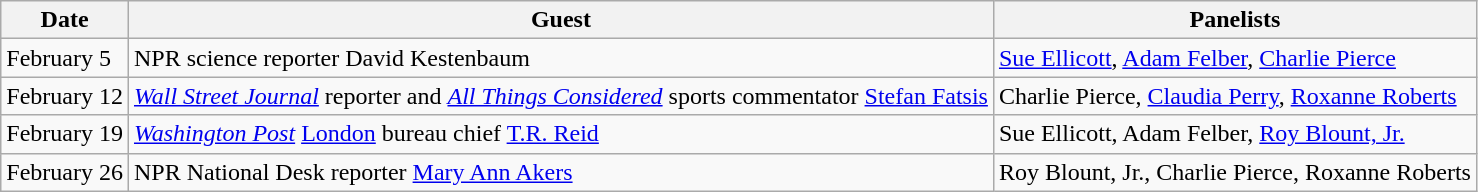<table class="wikitable">
<tr>
<th>Date</th>
<th>Guest</th>
<th>Panelists</th>
</tr>
<tr>
<td>February 5</td>
<td>NPR science reporter David Kestenbaum</td>
<td><a href='#'>Sue Ellicott</a>, <a href='#'>Adam Felber</a>, <a href='#'>Charlie Pierce</a></td>
</tr>
<tr>
<td>February 12</td>
<td><em><a href='#'>Wall Street Journal</a></em> reporter and <em><a href='#'>All Things Considered</a></em> sports commentator <a href='#'>Stefan Fatsis</a></td>
<td>Charlie Pierce, <a href='#'>Claudia Perry</a>, <a href='#'>Roxanne Roberts</a></td>
</tr>
<tr>
<td>February 19</td>
<td><em><a href='#'>Washington Post</a></em> <a href='#'>London</a> bureau chief <a href='#'>T.R. Reid</a></td>
<td>Sue Ellicott, Adam Felber, <a href='#'>Roy Blount, Jr.</a></td>
</tr>
<tr>
<td>February 26</td>
<td>NPR National Desk reporter <a href='#'>Mary Ann Akers</a></td>
<td>Roy Blount, Jr., Charlie Pierce, Roxanne Roberts</td>
</tr>
</table>
